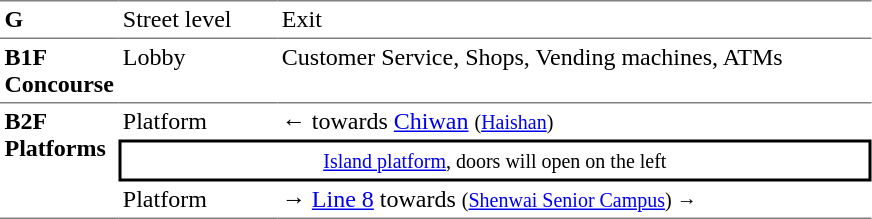<table table border=0 cellspacing=0 cellpadding=3>
<tr>
<td style="border-top:solid 1px gray;" width=50 valign=top><strong>G</strong></td>
<td style="border-top:solid 1px gray;" width=100 valign=top>Street level</td>
<td style="border-top:solid 1px gray;" width=390 valign=top>Exit</td>
</tr>
<tr>
<td style="border-bottom:solid 1px gray; border-top:solid 1px gray;" valign=top width=50><strong>B1F<br>Concourse</strong></td>
<td style="border-bottom:solid 1px gray; border-top:solid 1px gray;" valign=top width=100>Lobby</td>
<td style="border-bottom:solid 1px gray; border-top:solid 1px gray;" valign=top width=390>Customer Service, Shops, Vending machines, ATMs</td>
</tr>
<tr>
<td style="border-bottom:solid 1px gray;" rowspan="3" valign=top><strong>B2F<br>Platforms</strong></td>
<td>Platform</td>
<td>←  towards <a href='#'>Chiwan</a> <small>(<a href='#'>Haishan</a>)</small></td>
</tr>
<tr>
<td style="border-right:solid 2px black;border-left:solid 2px black;border-top:solid 2px black;border-bottom:solid 2px black;text-align:center;" colspan=2><small><a href='#'>Island platform</a>, doors will open on the left</small></td>
</tr>
<tr>
<td style="border-bottom:solid 1px gray;">Platform</td>
<td style="border-bottom:solid 1px gray;"><span>→</span>  <a href='#'>Line 8</a> towards  <small>(<a href='#'>Shenwai Senior Campus</a>) →</small></td>
</tr>
</table>
